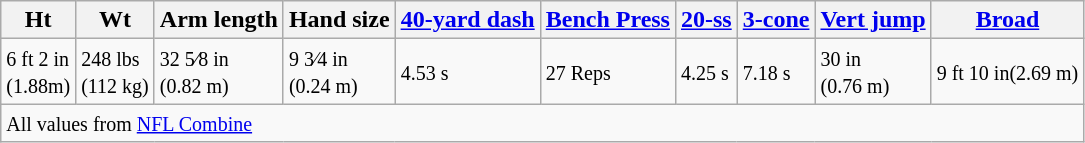<table class="wikitable">
<tr>
<th>Ht</th>
<th>Wt</th>
<th>Arm length</th>
<th>Hand size</th>
<th><a href='#'>40-yard dash</a></th>
<th><a href='#'>Bench Press</a></th>
<th><a href='#'>20-ss</a></th>
<th><a href='#'>3-cone</a></th>
<th><a href='#'>Vert jump</a></th>
<th><a href='#'>Broad</a></th>
</tr>
<tr>
<td><small>6 ft 2 in</small><br><small>(1.88m)</small></td>
<td><small>248 lbs</small><br><small>(112 kg)</small></td>
<td><small>32 5⁄8 in</small><br><small>(0.82 m)</small></td>
<td><small>9 3⁄4 in</small><br><small>(0.24 m)</small></td>
<td><small>4.53 s</small></td>
<td><small>27 Reps</small></td>
<td><small>4.25 s</small></td>
<td><small>7.18 s</small></td>
<td><small>30 in</small><br><small>(0.76 m)</small></td>
<td><small>9 ft 10 in</small><small>(2.69 m)</small></td>
</tr>
<tr>
<td colspan="10"><small>All values from <a href='#'>NFL Combine</a></small></td>
</tr>
</table>
